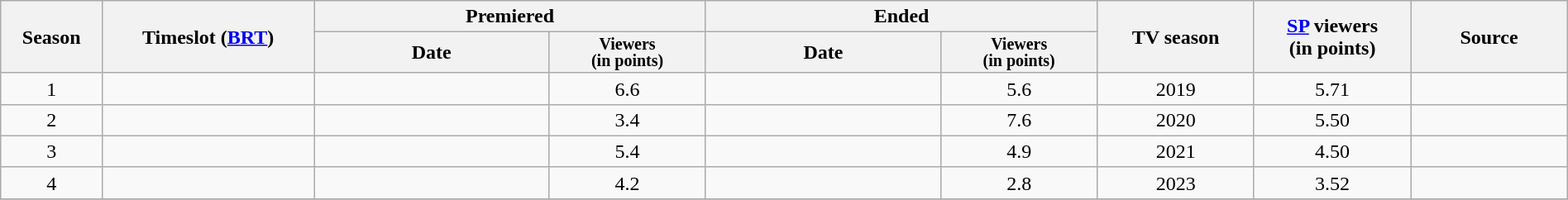<table class="wikitable" style="text-align:center; width:100%;">
<tr>
<th rowspan=2>Season</th>
<th rowspan=2>Timeslot (<a href='#'>BRT</a>)</th>
<th colspan=2 width="25%">Premiered</th>
<th colspan=2 width="25%">Ended</th>
<th rowspan=2 width="10%">TV season</th>
<th rowspan=2 width="10%"><a href='#'>SP</a> viewers<br>(in points)</th>
<th rowspan=2 width="10%">Source</th>
</tr>
<tr>
<th>Date</th>
<th span style="width:10%; font-size:smaller; font-weight:bold; line-height:100%;">Viewers<br>(in points)</th>
<th>Date</th>
<th span style="width:10%; font-size:smaller; font-weight:bold; line-height:100%;">Viewers<br>(in points)</th>
</tr>
<tr>
<td>1</td>
<td><br></td>
<td></td>
<td>6.6</td>
<td></td>
<td>5.6</td>
<td>2019</td>
<td>5.71</td>
<td><br></td>
</tr>
<tr>
<td>2</td>
<td><br></td>
<td></td>
<td>3.4</td>
<td></td>
<td>7.6</td>
<td>2020</td>
<td>5.50</td>
<td><br></td>
</tr>
<tr>
<td>3</td>
<td></td>
<td></td>
<td>5.4</td>
<td></td>
<td>4.9</td>
<td>2021</td>
<td>4.50</td>
<td><br></td>
</tr>
<tr>
<td>4</td>
<td><br></td>
<td></td>
<td>4.2</td>
<td></td>
<td>2.8</td>
<td>2023</td>
<td>3.52</td>
<td><br></td>
</tr>
<tr>
</tr>
</table>
